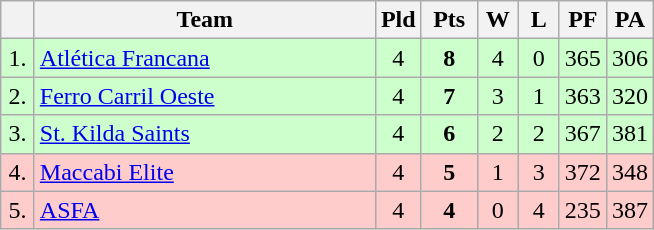<table class=wikitable style="text-align:center">
<tr>
<th width=15></th>
<th width=220>Team</th>
<th width=20>Pld</th>
<th width=30>Pts</th>
<th width=20>W</th>
<th width=20>L</th>
<th width=20>PF</th>
<th width=20>PA</th>
</tr>
<tr style="background: #ccffcc;">
<td>1.</td>
<td align=left> <a href='#'>Atlética Francana</a></td>
<td>4</td>
<td><strong>8</strong></td>
<td>4</td>
<td>0</td>
<td>365</td>
<td>306</td>
</tr>
<tr style="background: #ccffcc;">
<td>2.</td>
<td align=left> <a href='#'>Ferro Carril Oeste</a></td>
<td>4</td>
<td><strong>7</strong></td>
<td>3</td>
<td>1</td>
<td>363</td>
<td>320</td>
</tr>
<tr style="background: #ccffcc;">
<td>3.</td>
<td align=left> <a href='#'>St. Kilda Saints</a></td>
<td>4</td>
<td><strong>6</strong></td>
<td>2</td>
<td>2</td>
<td>367</td>
<td>381</td>
</tr>
<tr style="background:#ffcccc;">
<td>4.</td>
<td align=left> <a href='#'>Maccabi Elite</a></td>
<td>4</td>
<td><strong>5</strong></td>
<td>1</td>
<td>3</td>
<td>372</td>
<td>348</td>
</tr>
<tr style="background:#ffcccc;">
<td>5.</td>
<td align=left> <a href='#'>ASFA</a></td>
<td>4</td>
<td><strong>4</strong></td>
<td>0</td>
<td>4</td>
<td>235</td>
<td>387</td>
</tr>
</table>
